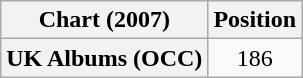<table class="wikitable plainrowheaders" style="text-align:center">
<tr>
<th scope="col">Chart (2007)</th>
<th scope="col">Position</th>
</tr>
<tr>
<th scope="row">UK Albums (OCC)</th>
<td>186</td>
</tr>
</table>
